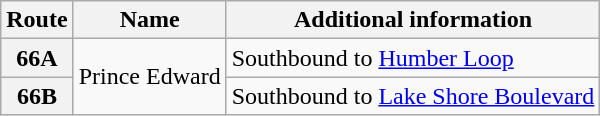<table class="wikitable">
<tr>
<th>Route</th>
<th>Name</th>
<th>Additional information</th>
</tr>
<tr>
<th>66A</th>
<td rowspan="2">Prince Edward</td>
<td>Southbound to <a href='#'>Humber Loop</a></td>
</tr>
<tr>
<th>66B</th>
<td>Southbound to <a href='#'>Lake Shore Boulevard</a></td>
</tr>
</table>
